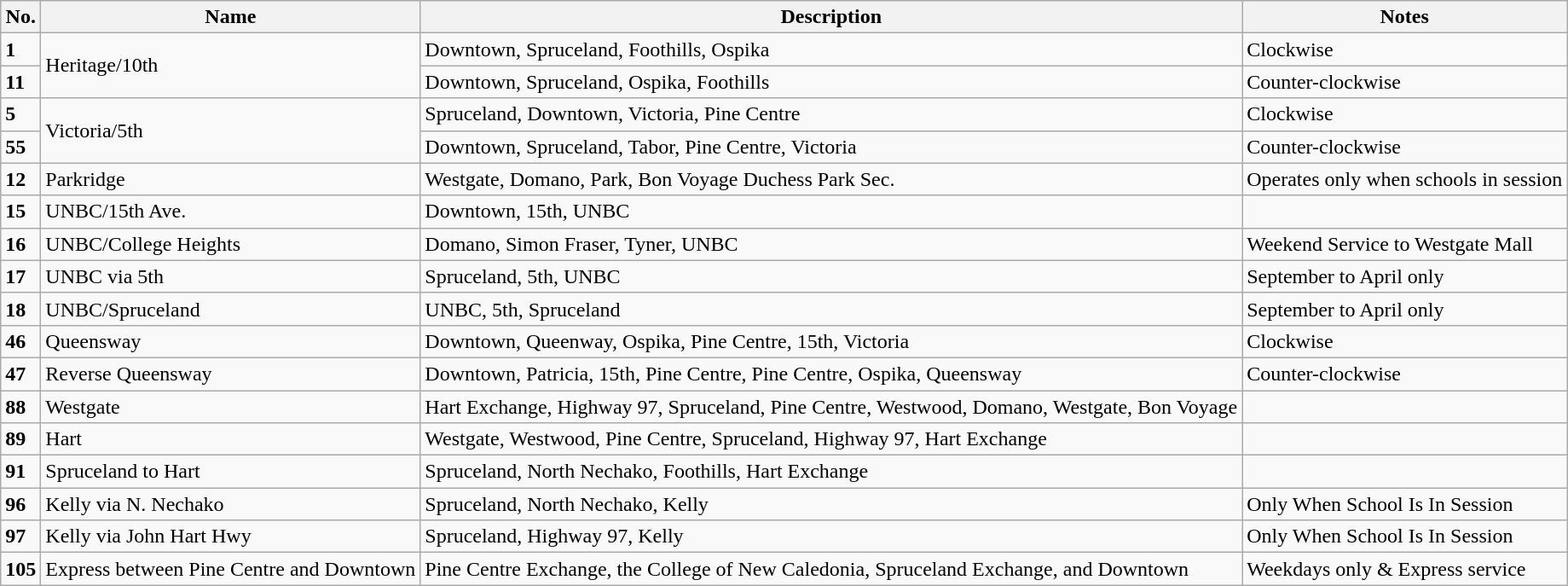<table class="wikitable">
<tr>
<th>No.</th>
<th>Name</th>
<th>Description</th>
<th>Notes</th>
</tr>
<tr>
<td><strong>1</strong></td>
<td rowspan="2">Heritage/10th</td>
<td>Downtown, Spruceland, Foothills, Ospika</td>
<td>Clockwise</td>
</tr>
<tr>
<td><strong>11</strong></td>
<td>Downtown, Spruceland, Ospika, Foothills</td>
<td>Counter-clockwise</td>
</tr>
<tr>
<td><strong>5</strong></td>
<td rowspan="2">Victoria/5th</td>
<td>Spruceland, Downtown, Victoria, Pine Centre</td>
<td>Clockwise</td>
</tr>
<tr>
<td><strong>55</strong></td>
<td>Downtown, Spruceland, Tabor, Pine Centre, Victoria</td>
<td>Counter-clockwise</td>
</tr>
<tr>
<td><strong>12</strong></td>
<td>Parkridge</td>
<td>Westgate, Domano, Park, Bon Voyage Duchess Park Sec.</td>
<td>Operates only when schools in session</td>
</tr>
<tr>
<td><strong>15</strong></td>
<td>UNBC/15th Ave.</td>
<td>Downtown, 15th, UNBC</td>
<td></td>
</tr>
<tr>
<td><strong>16</strong></td>
<td>UNBC/College Heights</td>
<td>Domano, Simon Fraser, Tyner, UNBC</td>
<td>Weekend Service to Westgate Mall</td>
</tr>
<tr>
<td><strong>17</strong></td>
<td>UNBC via 5th</td>
<td>Spruceland, 5th, UNBC</td>
<td>September to April only</td>
</tr>
<tr>
<td><strong>18</strong></td>
<td>UNBC/Spruceland</td>
<td>UNBC, 5th, Spruceland</td>
<td>September to April only</td>
</tr>
<tr>
<td><strong>46</strong></td>
<td>Queensway</td>
<td>Downtown, Queenway, Ospika, Pine Centre, 15th, Victoria</td>
<td>Clockwise</td>
</tr>
<tr>
<td><strong>47</strong></td>
<td>Reverse Queensway</td>
<td>Downtown, Patricia, 15th, Pine Centre, Pine Centre, Ospika, Queensway</td>
<td>Counter-clockwise</td>
</tr>
<tr>
<td><strong>88</strong></td>
<td>Westgate</td>
<td>Hart Exchange, Highway 97, Spruceland, Pine Centre, Westwood, Domano, Westgate, Bon Voyage</td>
<td></td>
</tr>
<tr>
<td><strong>89</strong></td>
<td>Hart</td>
<td>Westgate, Westwood, Pine Centre, Spruceland, Highway 97, Hart Exchange</td>
<td></td>
</tr>
<tr>
<td><strong>91</strong></td>
<td>Spruceland to Hart</td>
<td>Spruceland, North Nechako, Foothills, Hart Exchange</td>
<td></td>
</tr>
<tr>
<td><strong>96</strong></td>
<td>Kelly via N. Nechako</td>
<td>Spruceland, North Nechako, Kelly</td>
<td>Only When School Is In Session</td>
</tr>
<tr>
<td><strong>97</strong></td>
<td>Kelly via John Hart Hwy</td>
<td>Spruceland, Highway 97, Kelly</td>
<td>Only When School Is In Session</td>
</tr>
<tr>
<td><strong>105</strong></td>
<td>Express between Pine Centre and Downtown</td>
<td>Pine Centre Exchange, the College of New Caledonia, Spruceland Exchange, and Downtown</td>
<td>Weekdays only & Express service</td>
</tr>
</table>
